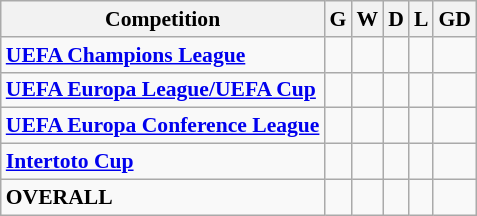<table class="wikitable" style="font-size:90%">
<tr>
<th>Competition</th>
<th>G</th>
<th>W</th>
<th>D</th>
<th>L</th>
<th>GD</th>
</tr>
<tr>
<td><strong><a href='#'>UEFA Champions League</a></strong></td>
<td></td>
<td></td>
<td></td>
<td></td>
<td></td>
</tr>
<tr>
<td><strong><a href='#'>UEFA Europa League/UEFA Cup</a></strong></td>
<td></td>
<td></td>
<td></td>
<td></td>
<td></td>
</tr>
<tr>
<td><strong><a href='#'>UEFA Europa Conference League</a></strong></td>
<td></td>
<td></td>
<td></td>
<td></td>
<td></td>
</tr>
<tr>
<td><strong><a href='#'>Intertoto Cup</a></strong></td>
<td></td>
<td></td>
<td></td>
<td></td>
<td></td>
</tr>
<tr>
<td><strong>OVERALL</strong></td>
<td></td>
<td></td>
<td></td>
<td></td>
<td></td>
</tr>
</table>
